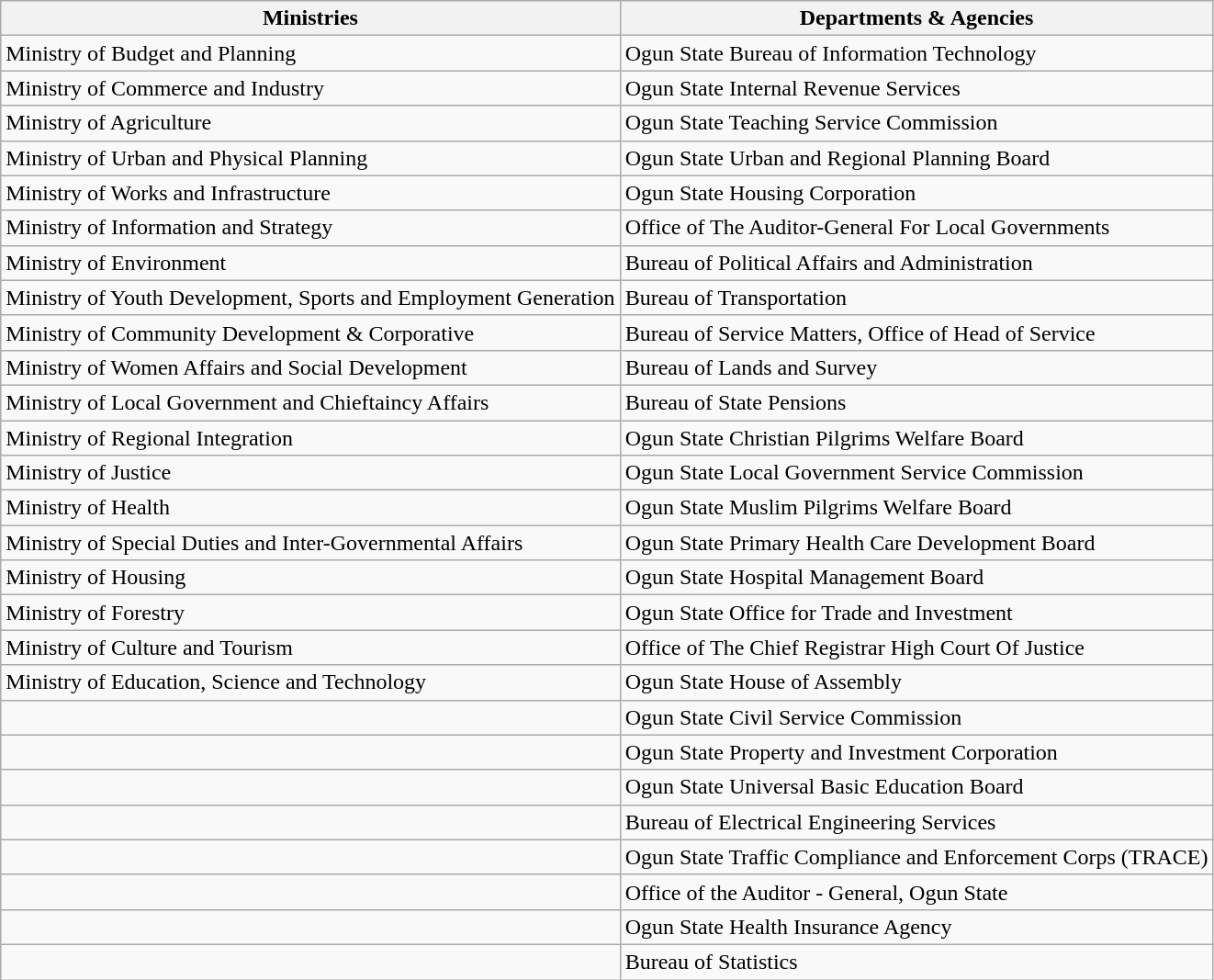<table class="wikitable">
<tr>
<th><strong>Ministries</strong></th>
<th><strong>Departments & Agencies</strong></th>
</tr>
<tr>
<td>Ministry of Budget and Planning</td>
<td>Ogun State Bureau of Information Technology</td>
</tr>
<tr>
<td>Ministry of Commerce and Industry</td>
<td>Ogun State Internal Revenue Services</td>
</tr>
<tr>
<td>Ministry of Agriculture</td>
<td>Ogun State Teaching Service Commission</td>
</tr>
<tr>
<td>Ministry of Urban and Physical Planning</td>
<td>Ogun State Urban and Regional Planning Board</td>
</tr>
<tr>
<td>Ministry of Works and Infrastructure</td>
<td>Ogun State Housing Corporation</td>
</tr>
<tr>
<td>Ministry of Information and Strategy</td>
<td>Office of The Auditor-General For Local Governments</td>
</tr>
<tr>
<td>Ministry of Environment</td>
<td>Bureau of Political Affairs and Administration</td>
</tr>
<tr>
<td>Ministry of Youth Development, Sports and Employment Generation</td>
<td>Bureau of Transportation</td>
</tr>
<tr>
<td>Ministry of Community Development & Corporative</td>
<td>Bureau of Service Matters, Office of Head of Service</td>
</tr>
<tr>
<td>Ministry of Women Affairs and Social Development</td>
<td>Bureau of Lands and Survey</td>
</tr>
<tr>
<td>Ministry of Local Government and Chieftaincy Affairs</td>
<td>Bureau of State Pensions</td>
</tr>
<tr>
<td>Ministry of Regional Integration</td>
<td>Ogun State Christian Pilgrims Welfare Board</td>
</tr>
<tr>
<td>Ministry of Justice</td>
<td>Ogun State Local Government Service Commission</td>
</tr>
<tr>
<td>Ministry of Health</td>
<td>Ogun State Muslim Pilgrims Welfare Board</td>
</tr>
<tr>
<td>Ministry of Special Duties and Inter-Governmental Affairs</td>
<td>Ogun State Primary Health Care Development Board</td>
</tr>
<tr>
<td>Ministry of Housing</td>
<td>Ogun State Hospital Management Board</td>
</tr>
<tr>
<td>Ministry of Forestry</td>
<td>Ogun State Office for Trade and Investment</td>
</tr>
<tr>
<td>Ministry of Culture and Tourism</td>
<td>Office of The Chief Registrar High Court Of Justice</td>
</tr>
<tr>
<td>Ministry of Education, Science and Technology</td>
<td>Ogun State House of Assembly</td>
</tr>
<tr>
<td></td>
<td>Ogun State Civil Service Commission</td>
</tr>
<tr>
<td></td>
<td>Ogun State Property and Investment Corporation</td>
</tr>
<tr>
<td></td>
<td>Ogun State Universal Basic Education Board</td>
</tr>
<tr>
<td></td>
<td>Bureau of Electrical Engineering Services</td>
</tr>
<tr>
<td></td>
<td>Ogun State Traffic Compliance and Enforcement Corps (TRACE)</td>
</tr>
<tr>
<td></td>
<td>Office of the Auditor - General, Ogun State</td>
</tr>
<tr>
<td></td>
<td>Ogun State Health Insurance Agency</td>
</tr>
<tr>
<td></td>
<td>Bureau of Statistics</td>
</tr>
</table>
